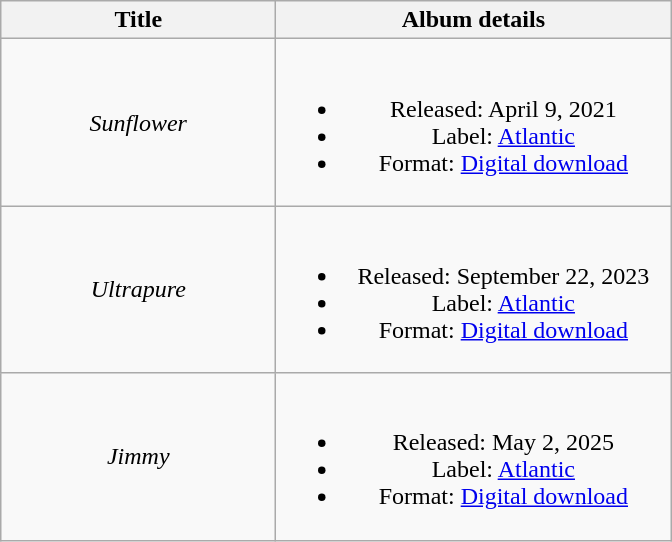<table class="wikitable plainrowheaders" style="text-align:center;">
<tr>
<th scope="col" style="width:11em;">Title</th>
<th scope="col" style="width:16em;">Album details</th>
</tr>
<tr>
<td> <em>Sunflower</em></td>
<td><br><ul><li>Released: April 9, 2021</li><li>Label: <a href='#'>Atlantic</a></li><li>Format: <a href='#'>Digital download</a></li></ul></td>
</tr>
<tr>
<td> <em>Ultrapure</em></td>
<td><br><ul><li>Released: September 22, 2023</li><li>Label: <a href='#'>Atlantic</a></li><li>Format: <a href='#'>Digital download</a></li></ul></td>
</tr>
<tr>
<td> <em>Jimmy</em></td>
<td><br><ul><li>Released: May 2, 2025</li><li>Label: <a href='#'>Atlantic</a></li><li>Format: <a href='#'>Digital download</a></li></ul></td>
</tr>
</table>
